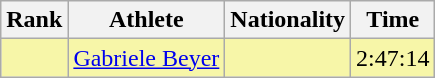<table class="wikitable sortable">
<tr>
<th>Rank</th>
<th>Athlete</th>
<th>Nationality</th>
<th>Time</th>
</tr>
<tr bgcolor=#F7F6A8>
<td align=center></td>
<td><a href='#'>Gabriele Beyer</a></td>
<td></td>
<td>2:47:14</td>
</tr>
</table>
